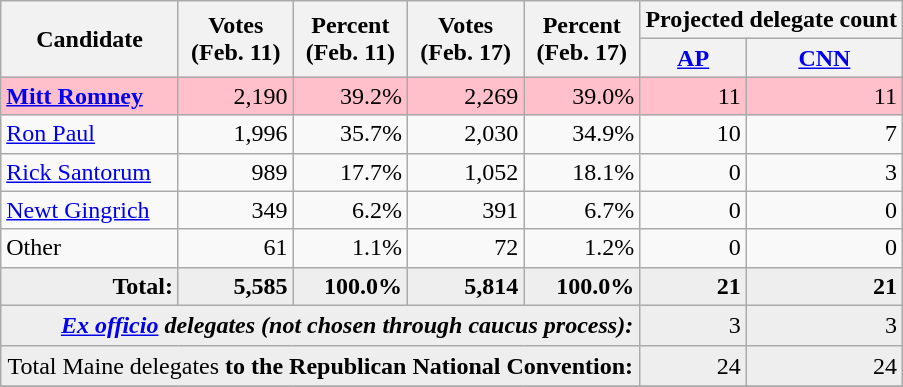<table class="wikitable" style="text-align:right;">
<tr>
<th rowspan="2">Candidate</th>
<th rowspan="2">Votes<br> (Feb. 11)</th>
<th rowspan="2">Percent<br> (Feb. 11)</th>
<th rowspan="2">Votes<br> (Feb. 17)</th>
<th rowspan="2">Percent<br> (Feb. 17)</th>
<th colspan="2">Projected delegate count</th>
</tr>
<tr>
<th><a href='#'>AP</a><br></th>
<th><a href='#'>CNN</a><br></th>
</tr>
<tr bgcolor="pink">
<td align="left"><strong><a href='#'>Mitt Romney</a></strong></td>
<td>2,190</td>
<td>39.2%</td>
<td>2,269</td>
<td>39.0%</td>
<td>11</td>
<td>11</td>
</tr>
<tr>
<td align="left"><a href='#'>Ron Paul</a></td>
<td>1,996</td>
<td>35.7%</td>
<td>2,030</td>
<td>34.9%</td>
<td>10</td>
<td>7</td>
</tr>
<tr>
<td align="left"><a href='#'>Rick Santorum</a></td>
<td>989</td>
<td>17.7%</td>
<td>1,052</td>
<td>18.1%</td>
<td>0</td>
<td>3</td>
</tr>
<tr>
<td align="left"><a href='#'>Newt Gingrich</a></td>
<td>349</td>
<td>6.2%</td>
<td>391</td>
<td>6.7%</td>
<td>0</td>
<td>0</td>
</tr>
<tr>
<td align="left">Other</td>
<td>61</td>
<td>1.1%</td>
<td>72</td>
<td>1.2%</td>
<td>0</td>
<td>0</td>
</tr>
<tr bgcolor="#eeeeee" style="text-align:right;">
<td><strong>Total:</strong></td>
<td><strong>5,585</strong></td>
<td><strong>100.0%</strong></td>
<td><strong>5,814</strong></td>
<td><strong>100.0%</strong></td>
<td><strong>21</strong></td>
<td><strong>21</strong></td>
</tr>
<tr style="text-align:right; background:#eee;">
<td colspan="5" style="padding:4px;"><strong><em><a href='#'>Ex officio</a><em> delegates<strong> (not chosen through caucus process):</td>
<td></strong>3<strong></td>
<td></strong>3<strong></td>
</tr>
<tr style="text-align:right; background:#eee;">
<td colspan="5" style="padding:4px;"></strong>Total Maine delegates<strong> to the Republican National Convention:</td>
<td></strong>24<strong></td>
<td></strong>24<strong></td>
</tr>
<tr>
</tr>
</table>
